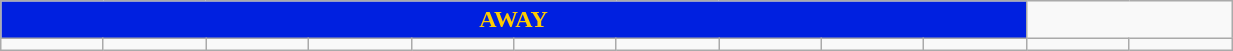<table class="wikitable collapsible collapsed" style="width:65%">
<tr>
<th colspan=10 ! style="color:#FFCC00; background:#0020E0">AWAY</th>
</tr>
<tr>
<td></td>
<td></td>
<td></td>
<td></td>
<td></td>
<td></td>
<td></td>
<td></td>
<td></td>
<td></td>
<td></td>
<td></td>
</tr>
</table>
